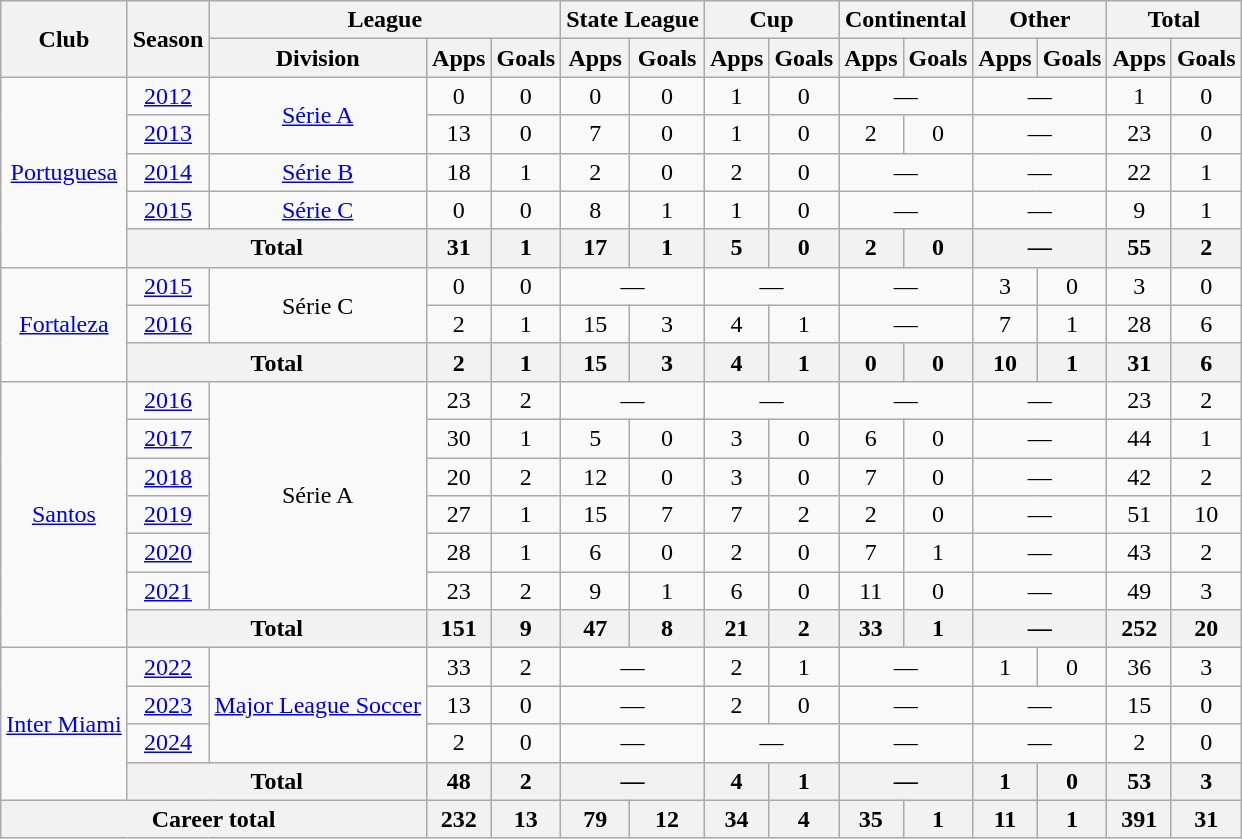<table class="wikitable" style="text-align: center;">
<tr>
<th rowspan="2">Club</th>
<th rowspan="2">Season</th>
<th colspan="3">League</th>
<th colspan="2">State League</th>
<th colspan="2">Cup</th>
<th colspan="2">Continental</th>
<th colspan="2">Other</th>
<th colspan="2">Total</th>
</tr>
<tr>
<th>Division</th>
<th>Apps</th>
<th>Goals</th>
<th>Apps</th>
<th>Goals</th>
<th>Apps</th>
<th>Goals</th>
<th>Apps</th>
<th>Goals</th>
<th>Apps</th>
<th>Goals</th>
<th>Apps</th>
<th>Goals</th>
</tr>
<tr>
<td rowspan="5"><a href='#'>Portuguesa</a></td>
<td><a href='#'>2012</a></td>
<td rowspan="2"><a href='#'>Série A</a></td>
<td>0</td>
<td>0</td>
<td>0</td>
<td>0</td>
<td>1</td>
<td>0</td>
<td colspan="2">—</td>
<td colspan="2">—</td>
<td>1</td>
<td>0</td>
</tr>
<tr>
<td><a href='#'>2013</a></td>
<td>13</td>
<td>0</td>
<td>7</td>
<td>0</td>
<td>1</td>
<td>0</td>
<td>2</td>
<td>0</td>
<td colspan="2">—</td>
<td>23</td>
<td>0</td>
</tr>
<tr>
<td><a href='#'>2014</a></td>
<td><a href='#'>Série B</a></td>
<td>18</td>
<td>1</td>
<td>2</td>
<td>0</td>
<td>2</td>
<td>0</td>
<td colspan="2">—</td>
<td colspan="2">—</td>
<td>22</td>
<td>1</td>
</tr>
<tr>
<td><a href='#'>2015</a></td>
<td><a href='#'>Série C</a></td>
<td>0</td>
<td>0</td>
<td>8</td>
<td>1</td>
<td>1</td>
<td>0</td>
<td colspan="2">—</td>
<td colspan="2">—</td>
<td>9</td>
<td>1</td>
</tr>
<tr>
<th colspan="2"><strong>Total</strong></th>
<th>31</th>
<th>1</th>
<th>17</th>
<th>1</th>
<th>5</th>
<th>0</th>
<th>2</th>
<th>0</th>
<th colspan="2">—</th>
<th>55</th>
<th>2</th>
</tr>
<tr>
<td rowspan="3"><a href='#'>Fortaleza</a></td>
<td><a href='#'>2015</a></td>
<td rowspan="2">Série C</td>
<td>0</td>
<td>0</td>
<td colspan="2">—</td>
<td colspan="2">—</td>
<td colspan="2">—</td>
<td>3</td>
<td>0</td>
<td>3</td>
<td>0</td>
</tr>
<tr>
<td><a href='#'>2016</a></td>
<td>2</td>
<td>1</td>
<td>15</td>
<td>3</td>
<td>4</td>
<td>1</td>
<td colspan="2">—</td>
<td>7</td>
<td>1</td>
<td>28</td>
<td>6</td>
</tr>
<tr>
<th colspan="2"><strong>Total</strong></th>
<th>2</th>
<th>1</th>
<th>15</th>
<th>3</th>
<th>4</th>
<th>1</th>
<th>0</th>
<th>0</th>
<th>10</th>
<th>1</th>
<th>31</th>
<th>6</th>
</tr>
<tr>
<td rowspan=7><a href='#'>Santos</a></td>
<td><a href='#'>2016</a></td>
<td rowspan=6>Série A</td>
<td>23</td>
<td>2</td>
<td colspan="2">—</td>
<td colspan="2">—</td>
<td colspan="2">—</td>
<td colspan="2">—</td>
<td>23</td>
<td>2</td>
</tr>
<tr>
<td><a href='#'>2017</a></td>
<td>30</td>
<td>1</td>
<td>5</td>
<td>0</td>
<td>3</td>
<td>0</td>
<td>6</td>
<td>0</td>
<td colspan="2">—</td>
<td>44</td>
<td>1</td>
</tr>
<tr>
<td><a href='#'>2018</a></td>
<td>20</td>
<td>2</td>
<td>12</td>
<td>0</td>
<td>3</td>
<td>0</td>
<td>7</td>
<td>0</td>
<td colspan="2">—</td>
<td>42</td>
<td>2</td>
</tr>
<tr>
<td><a href='#'>2019</a></td>
<td>27</td>
<td>1</td>
<td>15</td>
<td>7</td>
<td>7</td>
<td>2</td>
<td>2</td>
<td>0</td>
<td colspan="2">—</td>
<td>51</td>
<td>10</td>
</tr>
<tr>
<td><a href='#'>2020</a></td>
<td>28</td>
<td>1</td>
<td>6</td>
<td>0</td>
<td>2</td>
<td>0</td>
<td>7</td>
<td>1</td>
<td colspan="2">—</td>
<td>43</td>
<td>2</td>
</tr>
<tr>
<td><a href='#'>2021</a></td>
<td>23</td>
<td>2</td>
<td>9</td>
<td>1</td>
<td>6</td>
<td>0</td>
<td>11</td>
<td>0</td>
<td colspan="2">—</td>
<td>49</td>
<td>3</td>
</tr>
<tr>
<th colspan="2"><strong>Total</strong></th>
<th>151</th>
<th>9</th>
<th>47</th>
<th>8</th>
<th>21</th>
<th>2</th>
<th>33</th>
<th>1</th>
<th colspan="2">—</th>
<th>252</th>
<th>20</th>
</tr>
<tr>
<td rowspan="4"><a href='#'>Inter Miami</a></td>
<td><a href='#'>2022</a></td>
<td rowspan=3><a href='#'>Major League Soccer</a></td>
<td>33</td>
<td>2</td>
<td colspan="2">—</td>
<td>2</td>
<td>1</td>
<td colspan="2">—</td>
<td>1</td>
<td>0</td>
<td>36</td>
<td>3</td>
</tr>
<tr>
<td><a href='#'>2023</a></td>
<td>13</td>
<td>0</td>
<td colspan="2">—</td>
<td>2</td>
<td>0</td>
<td colspan="2">—</td>
<td colspan="2">—</td>
<td>15</td>
<td>0</td>
</tr>
<tr>
<td><a href='#'>2024</a></td>
<td>2</td>
<td>0</td>
<td colspan="2">—</td>
<td colspan="2">—</td>
<td colspan="2">—</td>
<td colspan="2">—</td>
<td>2</td>
<td>0</td>
</tr>
<tr>
<th colspan="2"><strong>Total</strong></th>
<th>48</th>
<th>2</th>
<th colspan="2">—</th>
<th>4</th>
<th>1</th>
<th colspan="2">—</th>
<th>1</th>
<th>0</th>
<th>53</th>
<th>3</th>
</tr>
<tr>
<th colspan="3"><strong>Career total</strong></th>
<th>232</th>
<th>13</th>
<th>79</th>
<th>12</th>
<th>34</th>
<th>4</th>
<th>35</th>
<th>1</th>
<th>11</th>
<th>1</th>
<th>391</th>
<th>31</th>
</tr>
</table>
